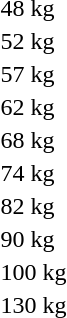<table>
<tr>
<td>48 kg</td>
<td></td>
<td></td>
<td></td>
</tr>
<tr>
<td>52 kg</td>
<td></td>
<td></td>
<td></td>
</tr>
<tr>
<td>57 kg</td>
<td></td>
<td></td>
<td></td>
</tr>
<tr>
<td>62 kg</td>
<td></td>
<td></td>
<td></td>
</tr>
<tr>
<td>68 kg</td>
<td></td>
<td></td>
<td></td>
</tr>
<tr>
<td>74 kg</td>
<td></td>
<td></td>
<td></td>
</tr>
<tr>
<td>82 kg</td>
<td></td>
<td></td>
<td></td>
</tr>
<tr>
<td>90 kg</td>
<td></td>
<td></td>
<td></td>
</tr>
<tr>
<td>100 kg</td>
<td></td>
<td></td>
<td></td>
</tr>
<tr>
<td>130 kg</td>
<td></td>
<td></td>
<td></td>
</tr>
</table>
